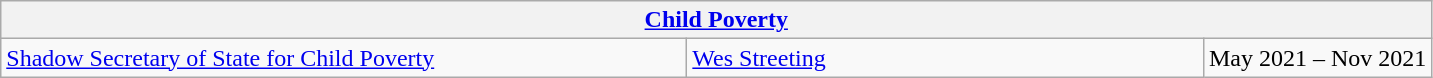<table class="wikitable">
<tr>
<th colspan="4"><a href='#'>Child Poverty</a></th>
</tr>
<tr>
<td style="width: 450px;"><a href='#'>Shadow Secretary of State for Child Poverty</a></td>
<td style="width: 337px;"><a href='#'>Wes Streeting</a></td>
<td>May 2021 – Nov 2021</td>
</tr>
</table>
